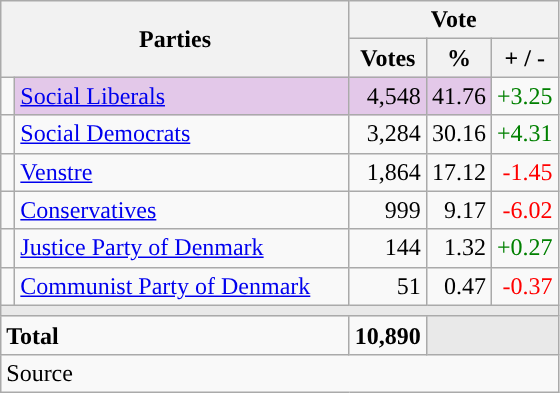<table class="wikitable" style="text-align:right;">
<tr>
<th style="text-align:centre;" rowspan="2" colspan="2" width="225">Parties</th>
<th colspan="3">Vote</th>
</tr>
<tr>
<th width="15">Votes</th>
<th width="15">%</th>
<th width="15">+ / -</th>
</tr>
<tr>
<td width="2" style="color:inherit;background:"></td>
<td bgcolor=#e3c8e9  align="left"><a href='#'>Social Liberals</a></td>
<td bgcolor=#e3c8e9>4,548</td>
<td bgcolor=#e3c8e9>41.76</td>
<td style=color:green;>+3.25</td>
</tr>
<tr>
<td width="2" style="color:inherit;background:"></td>
<td align="left"><a href='#'>Social Democrats</a></td>
<td>3,284</td>
<td>30.16</td>
<td style=color:green;>+4.31</td>
</tr>
<tr>
<td width="2" style="color:inherit;background:"></td>
<td align="left"><a href='#'>Venstre</a></td>
<td>1,864</td>
<td>17.12</td>
<td style=color:red;>-1.45</td>
</tr>
<tr>
<td width="2" style="color:inherit;background:"></td>
<td align="left"><a href='#'>Conservatives</a></td>
<td>999</td>
<td>9.17</td>
<td style=color:red;>-6.02</td>
</tr>
<tr>
<td width="2" style="color:inherit;background:"></td>
<td align="left"><a href='#'>Justice Party of Denmark</a></td>
<td>144</td>
<td>1.32</td>
<td style=color:green;>+0.27</td>
</tr>
<tr>
<td width="2" style="color:inherit;background:"></td>
<td align="left"><a href='#'>Communist Party of Denmark</a></td>
<td>51</td>
<td>0.47</td>
<td style=color:red;>-0.37</td>
</tr>
<tr>
<td colspan="7" bgcolor="#E9E9E9"></td>
</tr>
<tr>
<td align="left" colspan="2"><strong>Total</strong></td>
<td><strong>10,890</strong></td>
<td bgcolor="#E9E9E9" colspan="2"></td>
</tr>
<tr>
<td align="left" colspan="6">Source</td>
</tr>
</table>
